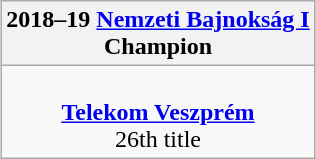<table class=wikitable style="text-align:center; margin:auto">
<tr>
<th>2018–19 <a href='#'>Nemzeti Bajnokság I</a><br>Champion</th>
</tr>
<tr>
<td align=center><br><strong><a href='#'>Telekom Veszprém</a></strong><br>26th title</td>
</tr>
</table>
